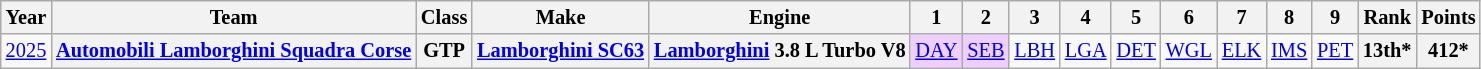<table class="wikitable" style="text-align:center; font-size:85%">
<tr>
<th>Year</th>
<th>Team</th>
<th>Class</th>
<th>Make</th>
<th>Engine</th>
<th>1</th>
<th>2</th>
<th>3</th>
<th>4</th>
<th>5</th>
<th>6</th>
<th>7</th>
<th>8</th>
<th>9</th>
<th>Rank</th>
<th>Points</th>
</tr>
<tr>
<td><a href='#'>2025</a></td>
<th nowrap><a href='#'>Automobili Lamborghini Squadra Corse</a></th>
<th>GTP</th>
<th nowrap><a href='#'>Lamborghini SC63</a></th>
<th nowrap><a href='#'>Lamborghini</a> 3.8 L Turbo V8</th>
<td style="background:#EFCFFF;"><a href='#'>DAY</a><br></td>
<td style="background:#EFCFFF;"><a href='#'>SEB</a><br></td>
<td><a href='#'>LBH</a></td>
<td><a href='#'>LGA</a></td>
<td><a href='#'>DET</a></td>
<td><a href='#'>WGL</a></td>
<td><a href='#'>ELK</a></td>
<td><a href='#'>IMS</a></td>
<td><a href='#'>PET</a></td>
<th>13th*</th>
<th>412*</th>
</tr>
</table>
